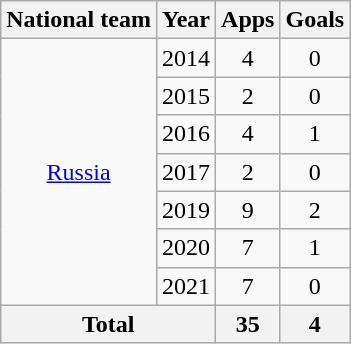<table class=wikitable style=text-align:center>
<tr>
<th>National team</th>
<th>Year</th>
<th>Apps</th>
<th>Goals</th>
</tr>
<tr>
<td rowspan="7"><a href='#'>Russia</a></td>
<td>2014</td>
<td>4</td>
<td>0</td>
</tr>
<tr>
<td>2015</td>
<td>2</td>
<td>0</td>
</tr>
<tr>
<td>2016</td>
<td>4</td>
<td>1</td>
</tr>
<tr>
<td>2017</td>
<td>2</td>
<td>0</td>
</tr>
<tr>
<td>2019</td>
<td>9</td>
<td>2</td>
</tr>
<tr>
<td>2020</td>
<td>7</td>
<td>1</td>
</tr>
<tr>
<td>2021</td>
<td>7</td>
<td>0</td>
</tr>
<tr>
<th colspan=2>Total</th>
<th>35</th>
<th>4</th>
</tr>
</table>
